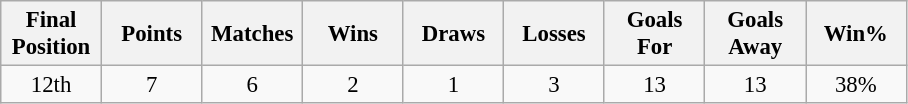<table class="wikitable" style="font-size: 95%; text-align: center;">
<tr>
<th width=60>Final Position</th>
<th width=60>Points</th>
<th width=60>Matches</th>
<th width=60>Wins</th>
<th width=60>Draws</th>
<th width=60>Losses</th>
<th width=60>Goals For</th>
<th width=60>Goals Away</th>
<th width=60>Win%</th>
</tr>
<tr>
<td>12th</td>
<td>7</td>
<td>6</td>
<td>2</td>
<td>1</td>
<td>3</td>
<td>13</td>
<td>13</td>
<td>38%</td>
</tr>
</table>
